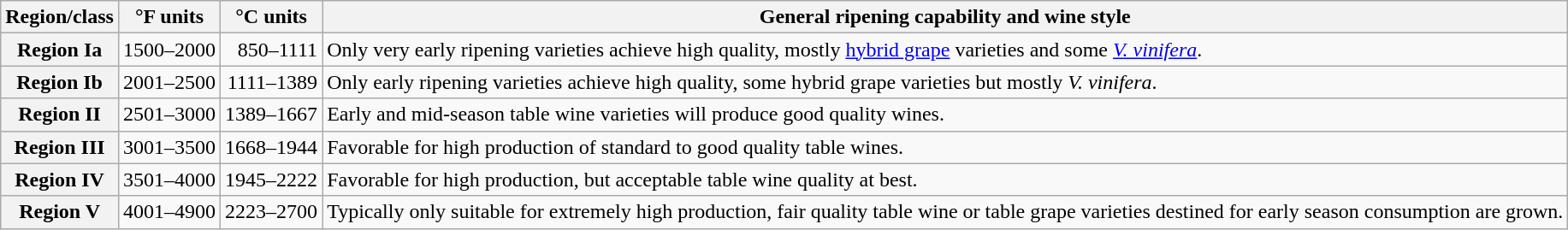<table class="wikitable plainrowheaders" style="text-align:right;">
<tr>
<th scope="col">Region/class</th>
<th scope="col">°F units</th>
<th scope="col">°C units</th>
<th scope="col">General ripening capability and wine style</th>
</tr>
<tr>
<th scope="row">Region Ia</th>
<td>1500–2000</td>
<td>850–1111</td>
<td style="text-align:left;">Only very early ripening varieties  achieve high quality, mostly <a href='#'>hybrid grape</a> varieties and some <em><a href='#'>V. vinifera</a></em>.</td>
</tr>
<tr>
<th scope="row">Region Ib</th>
<td>2001–2500</td>
<td>1111–1389</td>
<td style="text-align:left;">Only early ripening varieties achieve high quality, some hybrid grape varieties but mostly <em>V. vinifera</em>.</td>
</tr>
<tr>
<th scope="row">Region II</th>
<td>2501–3000</td>
<td>1389–1667</td>
<td style="text-align:left;">Early and mid-season table wine varieties will produce good quality wines.</td>
</tr>
<tr>
<th scope="row">Region III</th>
<td>3001–3500</td>
<td>1668–1944</td>
<td style="text-align:left;">Favorable for high production of standard to good quality table wines.</td>
</tr>
<tr>
<th scope="row">Region IV</th>
<td>3501–4000</td>
<td>1945–2222</td>
<td style="text-align:left;">Favorable for high production, but acceptable table wine quality at best.</td>
</tr>
<tr>
<th scope="row">Region V</th>
<td>4001–4900</td>
<td>2223–2700</td>
<td style="text-align:left;">Typically only suitable for  extremely high production, fair quality table wine or table grape varieties destined for early season consumption are grown.</td>
</tr>
</table>
